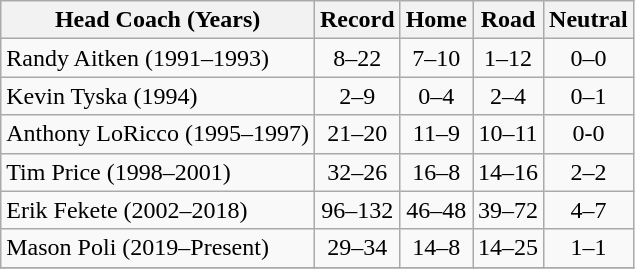<table class="wikitable sortable">
<tr>
<th>Head Coach (Years)</th>
<th>Record</th>
<th>Home</th>
<th>Road</th>
<th>Neutral</th>
</tr>
<tr>
<td>Randy Aitken (1991–1993)</td>
<td align=center>8–22</td>
<td align=center>7–10</td>
<td align=center>1–12</td>
<td align=center>0–0</td>
</tr>
<tr>
<td>Kevin Tyska (1994)</td>
<td align=center>2–9</td>
<td align=center>0–4</td>
<td align=center>2–4</td>
<td align=center>0–1</td>
</tr>
<tr>
<td>Anthony LoRicco (1995–1997)</td>
<td align=center>21–20</td>
<td align=center>11–9</td>
<td align=center>10–11</td>
<td align=center>0-0</td>
</tr>
<tr>
<td>Tim Price (1998–2001)</td>
<td align=center>32–26</td>
<td align=center>16–8</td>
<td align=center>14–16</td>
<td align=center>2–2</td>
</tr>
<tr>
<td>Erik Fekete (2002–2018)</td>
<td align=center>96–132</td>
<td align=center>46–48</td>
<td align=center>39–72</td>
<td align=center>4–7</td>
</tr>
<tr>
<td>Mason Poli (2019–Present)</td>
<td align=center>29–34</td>
<td align=center>14–8</td>
<td align=center>14–25</td>
<td align=center>1–1</td>
</tr>
<tr>
</tr>
</table>
